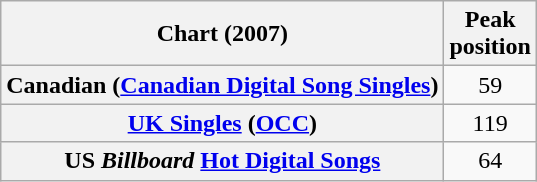<table class="wikitable plainrowheaders sortable" style=text-align:center;">
<tr>
<th scope="col">Chart (2007)</th>
<th scope="col">Peak<br>position</th>
</tr>
<tr>
<th scope="row">Canadian (<a href='#'>Canadian Digital Song Singles</a>)</th>
<td>59</td>
</tr>
<tr>
<th scope="row"><a href='#'>UK Singles</a> (<a href='#'>OCC</a>)</th>
<td>119</td>
</tr>
<tr>
<th scope="row">US <em>Billboard</em> <a href='#'>Hot Digital Songs</a></th>
<td>64</td>
</tr>
</table>
